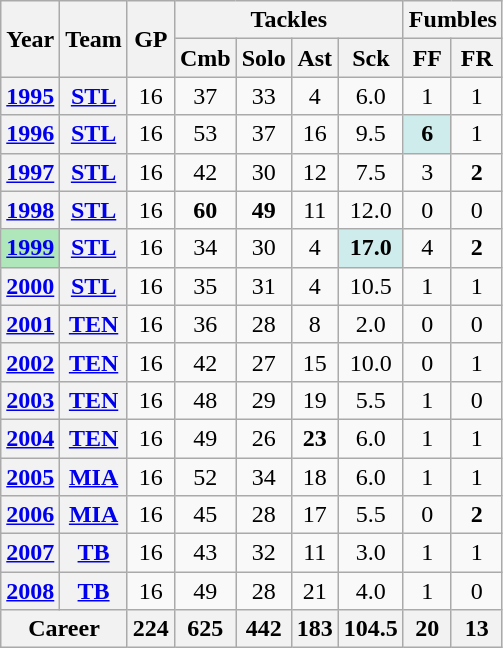<table class="wikitable" style="text-align:center;">
<tr>
<th rowspan="2">Year</th>
<th rowspan="2">Team</th>
<th rowspan="2">GP</th>
<th colspan="4">Tackles</th>
<th colspan="2">Fumbles</th>
</tr>
<tr>
<th>Cmb</th>
<th>Solo</th>
<th>Ast</th>
<th>Sck</th>
<th>FF</th>
<th>FR</th>
</tr>
<tr>
<th><a href='#'>1995</a></th>
<th><a href='#'>STL</a></th>
<td>16</td>
<td>37</td>
<td>33</td>
<td>4</td>
<td>6.0</td>
<td>1</td>
<td>1</td>
</tr>
<tr>
<th><a href='#'>1996</a></th>
<th><a href='#'>STL</a></th>
<td>16</td>
<td>53</td>
<td>37</td>
<td>16</td>
<td>9.5</td>
<td style="background:#cfecec;"><strong>6</strong></td>
<td>1</td>
</tr>
<tr>
<th><a href='#'>1997</a></th>
<th><a href='#'>STL</a></th>
<td>16</td>
<td>42</td>
<td>30</td>
<td>12</td>
<td>7.5</td>
<td>3</td>
<td><strong>2</strong></td>
</tr>
<tr>
<th><a href='#'>1998</a></th>
<th><a href='#'>STL</a></th>
<td>16</td>
<td><strong>60</strong></td>
<td><strong>49</strong></td>
<td>11</td>
<td>12.0</td>
<td>0</td>
<td>0</td>
</tr>
<tr>
<th style="background:#afe6ba;"><a href='#'>1999</a></th>
<th><a href='#'>STL</a></th>
<td>16</td>
<td>34</td>
<td>30</td>
<td>4</td>
<td style="background:#cfecec;"><strong>17.0</strong></td>
<td>4</td>
<td><strong>2</strong></td>
</tr>
<tr>
<th><a href='#'>2000</a></th>
<th><a href='#'>STL</a></th>
<td>16</td>
<td>35</td>
<td>31</td>
<td>4</td>
<td>10.5</td>
<td>1</td>
<td>1</td>
</tr>
<tr>
<th><a href='#'>2001</a></th>
<th><a href='#'>TEN</a></th>
<td>16</td>
<td>36</td>
<td>28</td>
<td>8</td>
<td>2.0</td>
<td>0</td>
<td>0</td>
</tr>
<tr>
<th><a href='#'>2002</a></th>
<th><a href='#'>TEN</a></th>
<td>16</td>
<td>42</td>
<td>27</td>
<td>15</td>
<td>10.0</td>
<td>0</td>
<td>1</td>
</tr>
<tr>
<th><a href='#'>2003</a></th>
<th><a href='#'>TEN</a></th>
<td>16</td>
<td>48</td>
<td>29</td>
<td>19</td>
<td>5.5</td>
<td>1</td>
<td>0</td>
</tr>
<tr>
<th><a href='#'>2004</a></th>
<th><a href='#'>TEN</a></th>
<td>16</td>
<td>49</td>
<td>26</td>
<td><strong>23</strong></td>
<td>6.0</td>
<td>1</td>
<td>1</td>
</tr>
<tr>
<th><a href='#'>2005</a></th>
<th><a href='#'>MIA</a></th>
<td>16</td>
<td>52</td>
<td>34</td>
<td>18</td>
<td>6.0</td>
<td>1</td>
<td>1</td>
</tr>
<tr>
<th><a href='#'>2006</a></th>
<th><a href='#'>MIA</a></th>
<td>16</td>
<td>45</td>
<td>28</td>
<td>17</td>
<td>5.5</td>
<td>0</td>
<td><strong>2</strong></td>
</tr>
<tr>
<th><a href='#'>2007</a></th>
<th><a href='#'>TB</a></th>
<td>16</td>
<td>43</td>
<td>32</td>
<td>11</td>
<td>3.0</td>
<td>1</td>
<td>1</td>
</tr>
<tr>
<th><a href='#'>2008</a></th>
<th><a href='#'>TB</a></th>
<td>16</td>
<td>49</td>
<td>28</td>
<td>21</td>
<td>4.0</td>
<td>1</td>
<td>0</td>
</tr>
<tr>
<th colspan="2">Career</th>
<th>224</th>
<th>625</th>
<th>442</th>
<th>183</th>
<th>104.5</th>
<th>20</th>
<th>13</th>
</tr>
</table>
